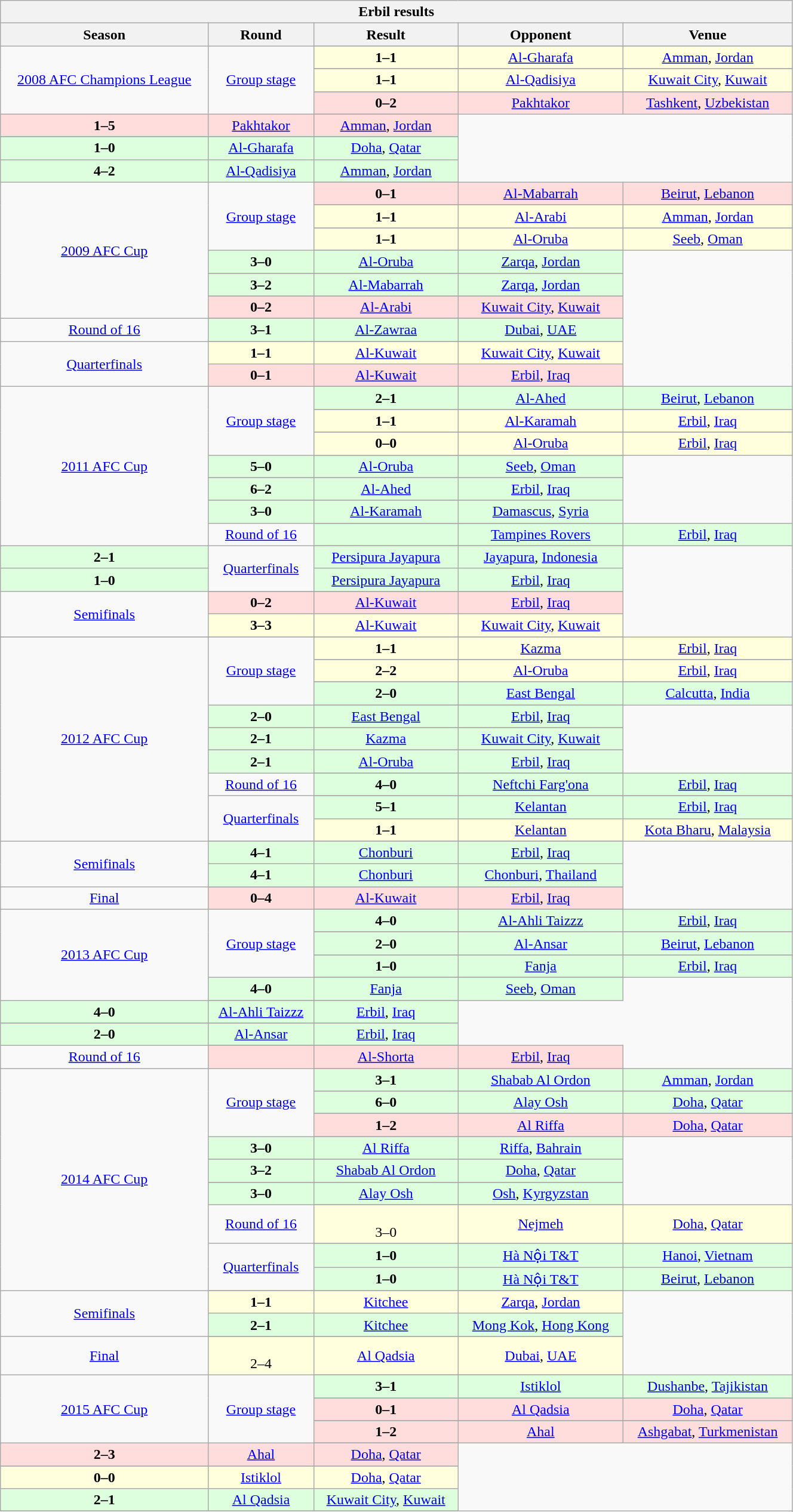<table width=70% class="wikitable" style="text-align:center">
<tr>
<th colspan=5>Erbil results</th>
</tr>
<tr>
<th>Season</th>
<th>Round</th>
<th>Result</th>
<th>Opponent</th>
<th>Venue</th>
</tr>
<tr align=center>
<td rowspan="7" align=center><a href='#'>2008 AFC Champions League</a></td>
<td rowspan="7"><a href='#'>Group stage</a></td>
</tr>
<tr bgcolor=#ffffdd>
<td><strong>1–1</strong></td>
<td> <a href='#'>Al-Gharafa</a></td>
<td><a href='#'>Amman</a>, <a href='#'>Jordan</a></td>
</tr>
<tr align=center>
</tr>
<tr bgcolor=#ffffdd>
<td><strong>1–1</strong></td>
<td> <a href='#'>Al-Qadisiya</a></td>
<td><a href='#'>Kuwait City</a>, <a href='#'>Kuwait</a></td>
</tr>
<tr align=center>
</tr>
<tr bgcolor=#ffdddd>
<td><strong>0–2</strong></td>
<td> <a href='#'>Pakhtakor</a></td>
<td><a href='#'>Tashkent</a>, <a href='#'>Uzbekistan</a></td>
</tr>
<tr align=center>
</tr>
<tr bgcolor=#ffdddd>
<td><strong>1–5</strong></td>
<td> <a href='#'>Pakhtakor</a></td>
<td><a href='#'>Amman</a>, <a href='#'>Jordan</a></td>
</tr>
<tr align=center>
</tr>
<tr bgcolor=#ddffdd>
<td><strong>1–0</strong></td>
<td> <a href='#'>Al-Gharafa</a></td>
<td><a href='#'>Doha</a>, <a href='#'>Qatar</a></td>
</tr>
<tr bgcolor=#ddffdd>
<td><strong>4–2</strong></td>
<td> <a href='#'>Al-Qadisiya</a></td>
<td><a href='#'>Amman</a>, <a href='#'>Jordan</a></td>
</tr>
<tr align=center>
<td rowspan="12" align=center><a href='#'>2009 AFC Cup</a></td>
<td rowspan="7"><a href='#'>Group stage</a></td>
</tr>
<tr bgcolor=#ffdddd>
<td><strong>0–1</strong></td>
<td> <a href='#'>Al-Mabarrah</a></td>
<td><a href='#'>Beirut</a>, <a href='#'>Lebanon</a></td>
</tr>
<tr align=center>
</tr>
<tr bgcolor=#ffffdd>
<td><strong>1–1</strong></td>
<td> <a href='#'>Al-Arabi</a></td>
<td><a href='#'>Amman</a>, <a href='#'>Jordan</a></td>
</tr>
<tr align=center>
</tr>
<tr bgcolor=#ffffdd>
<td><strong>1–1</strong></td>
<td>  <a href='#'>Al-Oruba</a></td>
<td><a href='#'>Seeb</a>, <a href='#'>Oman</a></td>
</tr>
<tr align=center>
</tr>
<tr bgcolor=#ddffdd>
<td><strong>3–0</strong></td>
<td>  <a href='#'>Al-Oruba</a></td>
<td><a href='#'>Zarqa</a>, <a href='#'>Jordan</a></td>
</tr>
<tr align=center>
</tr>
<tr bgcolor=#ddffdd>
<td><strong>3–2</strong></td>
<td>  <a href='#'>Al-Mabarrah</a></td>
<td><a href='#'>Zarqa</a>, <a href='#'>Jordan</a></td>
</tr>
<tr align=center>
</tr>
<tr bgcolor=#ffdddd>
<td><strong>0–2</strong></td>
<td> <a href='#'>Al-Arabi</a></td>
<td><a href='#'>Kuwait City</a>, <a href='#'>Kuwait</a></td>
</tr>
<tr align=center>
<td rowspan="2"><a href='#'>Round of 16</a></td>
</tr>
<tr bgcolor=#ddffdd>
<td><strong>3–1</strong></td>
<td> <a href='#'>Al-Zawraa</a></td>
<td><a href='#'>Dubai</a>, <a href='#'>UAE</a></td>
</tr>
<tr align=center>
<td rowspan="3"><a href='#'>Quarterfinals</a></td>
</tr>
<tr bgcolor=#ffffdd>
<td><strong>1–1</strong></td>
<td> <a href='#'>Al-Kuwait</a></td>
<td><a href='#'>Kuwait City</a>, <a href='#'>Kuwait</a></td>
</tr>
<tr bgcolor=#ffdddd>
<td><strong>0–1</strong></td>
<td> <a href='#'>Al-Kuwait</a></td>
<td><a href='#'>Erbil</a>, <a href='#'>Iraq</a></td>
</tr>
<tr align=center>
<td rowspan="15" align=center><a href='#'>2011 AFC Cup</a></td>
<td rowspan="7"><a href='#'>Group stage</a></td>
</tr>
<tr bgcolor=#ddffdd>
<td><strong>2–1</strong></td>
<td> <a href='#'>Al-Ahed</a></td>
<td><a href='#'>Beirut</a>, <a href='#'>Lebanon</a></td>
</tr>
<tr align=center>
</tr>
<tr bgcolor=#ffffdd>
<td><strong>1–1</strong></td>
<td> <a href='#'>Al-Karamah</a></td>
<td><a href='#'>Erbil</a>, <a href='#'>Iraq</a></td>
</tr>
<tr align=center>
</tr>
<tr bgcolor=#ffffdd>
<td><strong>0–0</strong></td>
<td>  <a href='#'>Al-Oruba</a></td>
<td><a href='#'>Erbil</a>, <a href='#'>Iraq</a></td>
</tr>
<tr align=center>
</tr>
<tr bgcolor=#ddffdd>
<td><strong>5–0</strong></td>
<td>  <a href='#'>Al-Oruba</a></td>
<td><a href='#'>Seeb</a>, <a href='#'>Oman</a></td>
</tr>
<tr align=center>
</tr>
<tr bgcolor=#ddffdd>
<td><strong>6–2</strong></td>
<td>  <a href='#'>Al-Ahed</a></td>
<td><a href='#'>Erbil</a>, <a href='#'>Iraq</a></td>
</tr>
<tr align=center>
</tr>
<tr bgcolor=#ddffdd>
<td><strong>3–0</strong></td>
<td> <a href='#'>Al-Karamah</a></td>
<td><a href='#'>Damascus</a>, <a href='#'>Syria</a></td>
</tr>
<tr align=center>
<td rowspan="2"><a href='#'>Round of 16</a></td>
</tr>
<tr bgcolor=#ddffdd>
<td></td>
<td> <a href='#'>Tampines Rovers</a></td>
<td><a href='#'>Erbil</a>, <a href='#'>Iraq</a></td>
</tr>
<tr align=center>
<td rowspan="3"><a href='#'>Quarterfinals</a></td>
</tr>
<tr bgcolor=#ddffdd>
<td><strong>2–1</strong></td>
<td> <a href='#'>Persipura Jayapura</a></td>
<td><a href='#'>Jayapura</a>, <a href='#'>Indonesia</a></td>
</tr>
<tr bgcolor=#ddffdd>
<td><strong>1–0</strong></td>
<td> <a href='#'>Persipura Jayapura</a></td>
<td><a href='#'>Erbil</a>, <a href='#'>Iraq</a></td>
</tr>
<tr align=center>
<td rowspan="3"><a href='#'>Semifinals</a></td>
</tr>
<tr bgcolor=#ffdddd>
<td><strong>0–2</strong></td>
<td> <a href='#'>Al-Kuwait</a></td>
<td><a href='#'>Erbil</a>, <a href='#'>Iraq</a></td>
</tr>
<tr bgcolor=#ffffdd>
<td><strong>3–3</strong></td>
<td> <a href='#'>Al-Kuwait</a></td>
<td><a href='#'>Kuwait City</a>, <a href='#'>Kuwait</a></td>
</tr>
<tr>
</tr>
<tr align=center>
<td rowspan="17" align=center><a href='#'>2012 AFC Cup</a></td>
<td rowspan="7"><a href='#'>Group stage</a></td>
</tr>
<tr bgcolor=#ffffdd>
<td><strong>1–1</strong></td>
<td> <a href='#'>Kazma</a></td>
<td><a href='#'>Erbil</a>, <a href='#'>Iraq</a></td>
</tr>
<tr align=center>
</tr>
<tr bgcolor=#ffffdd>
<td><strong>2–2</strong></td>
<td> <a href='#'>Al-Oruba</a></td>
<td><a href='#'>Erbil</a>, <a href='#'>Iraq</a></td>
</tr>
<tr align=center>
</tr>
<tr bgcolor=#ddffdd>
<td><strong>2–0</strong></td>
<td>  <a href='#'>East Bengal</a></td>
<td><a href='#'>Calcutta</a>, <a href='#'>India</a></td>
</tr>
<tr align=center>
</tr>
<tr bgcolor=#ddffdd>
<td><strong>2–0</strong></td>
<td>  <a href='#'>East Bengal</a></td>
<td><a href='#'>Erbil</a>, <a href='#'>Iraq</a></td>
</tr>
<tr align=center>
</tr>
<tr bgcolor=#ddffdd>
<td><strong>2–1</strong></td>
<td> <a href='#'>Kazma</a></td>
<td><a href='#'>Kuwait City</a>, <a href='#'>Kuwait</a></td>
</tr>
<tr align=center>
</tr>
<tr bgcolor=#ddffdd>
<td><strong>2–1</strong></td>
<td> <a href='#'>Al-Oruba</a></td>
<td><a href='#'>Erbil</a>, <a href='#'>Iraq</a></td>
</tr>
<tr align=center>
<td rowspan="2"><a href='#'>Round of 16</a></td>
</tr>
<tr bgcolor=#ddffdd>
<td><strong>4–0</strong></td>
<td> <a href='#'>Neftchi Farg'ona</a></td>
<td><a href='#'>Erbil</a>, <a href='#'>Iraq</a></td>
</tr>
<tr align=center>
<td rowspan="3"><a href='#'>Quarterfinals</a></td>
</tr>
<tr bgcolor=#ddffdd>
<td><strong>5–1</strong></td>
<td> <a href='#'>Kelantan</a></td>
<td><a href='#'>Erbil</a>, <a href='#'>Iraq</a></td>
</tr>
<tr bgcolor=#ffffdd>
<td><strong>1–1</strong></td>
<td> <a href='#'>Kelantan</a></td>
<td><a href='#'>Kota Bharu</a>, <a href='#'>Malaysia</a></td>
</tr>
<tr align=center>
<td rowspan="3"><a href='#'>Semifinals</a></td>
</tr>
<tr bgcolor=#ddffdd>
<td><strong>4–1</strong></td>
<td> <a href='#'>Chonburi</a></td>
<td><a href='#'>Erbil</a>, <a href='#'>Iraq</a></td>
</tr>
<tr bgcolor=#ddffdd>
<td><strong>4–1</strong></td>
<td> <a href='#'>Chonburi</a></td>
<td><a href='#'>Chonburi</a>, <a href='#'>Thailand</a></td>
</tr>
<tr align=center>
<td rowspan="2"><a href='#'>Final</a></td>
</tr>
<tr bgcolor=#ffdddd>
<td><strong>0–4</strong></td>
<td> <a href='#'>Al-Kuwait</a></td>
<td><a href='#'>Erbil</a>, <a href='#'>Iraq</a></td>
</tr>
<tr align=center>
<td rowspan="9"><a href='#'>2013 AFC Cup</a></td>
<td rowspan="7"><a href='#'>Group stage</a></td>
</tr>
<tr bgcolor=#ddffdd>
<td><strong>4–0</strong></td>
<td>  <a href='#'>Al-Ahli Taizzz</a></td>
<td><a href='#'>Erbil</a>, <a href='#'>Iraq</a></td>
</tr>
<tr align=center>
</tr>
<tr bgcolor=#ddffdd>
<td><strong>2–0</strong></td>
<td> <a href='#'>Al-Ansar</a></td>
<td><a href='#'>Beirut</a>, <a href='#'>Lebanon</a></td>
</tr>
<tr align=center>
</tr>
<tr bgcolor=#ddffdd>
<td><strong>1–0</strong></td>
<td>  <a href='#'>Fanja</a></td>
<td><a href='#'>Erbil</a>, <a href='#'>Iraq</a></td>
</tr>
<tr align=center>
</tr>
<tr bgcolor=#ddffdd>
<td><strong>4–0</strong></td>
<td>  <a href='#'>Fanja</a></td>
<td><a href='#'>Seeb</a>, <a href='#'>Oman</a></td>
</tr>
<tr align=center>
</tr>
<tr bgcolor=#ddffdd>
<td><strong>4–0</strong></td>
<td>  <a href='#'>Al-Ahli Taizzz</a></td>
<td><a href='#'>Erbil</a>, <a href='#'>Iraq</a></td>
</tr>
<tr align=center>
</tr>
<tr bgcolor=#ddffdd>
<td><strong>2–0</strong></td>
<td> <a href='#'>Al-Ansar</a></td>
<td><a href='#'>Erbil</a>, <a href='#'>Iraq</a></td>
</tr>
<tr align=center>
<td rowspan="2"><a href='#'>Round of 16</a></td>
</tr>
<tr bgcolor=#ffdddd>
<td></td>
<td> <a href='#'>Al-Shorta</a></td>
<td><a href='#'>Erbil</a>, <a href='#'>Iraq</a></td>
</tr>
<tr align=center>
<td rowspan="17" align=center><a href='#'>2014 AFC Cup</a></td>
<td rowspan="7"><a href='#'>Group stage</a></td>
</tr>
<tr bgcolor=#ddffdd>
<td><strong>3–1</strong></td>
<td>  <a href='#'>Shabab Al Ordon</a></td>
<td><a href='#'>Amman</a>, <a href='#'>Jordan</a></td>
</tr>
<tr align=center>
</tr>
<tr bgcolor=#ddffdd>
<td><strong>6–0</strong></td>
<td> <a href='#'>Alay Osh</a></td>
<td><a href='#'>Doha</a>, <a href='#'>Qatar</a></td>
</tr>
<tr align=center>
</tr>
<tr bgcolor=#ffdddd>
<td><strong>1–2</strong></td>
<td>  <a href='#'>Al Riffa</a></td>
<td><a href='#'>Doha</a>, <a href='#'>Qatar</a></td>
</tr>
<tr align=center>
</tr>
<tr bgcolor=#ddffdd>
<td><strong>3–0</strong></td>
<td>  <a href='#'>Al Riffa</a></td>
<td><a href='#'>Riffa</a>, <a href='#'>Bahrain</a></td>
</tr>
<tr align=center>
</tr>
<tr bgcolor=#ddffdd>
<td><strong>3–2</strong></td>
<td>  <a href='#'>Shabab Al Ordon</a></td>
<td><a href='#'>Doha</a>, <a href='#'>Qatar</a></td>
</tr>
<tr align=center>
</tr>
<tr bgcolor=#ddffdd>
<td><strong>3–0</strong></td>
<td> <a href='#'>Alay Osh</a></td>
<td><a href='#'>Osh</a>, <a href='#'>Kyrgyzstan</a></td>
</tr>
<tr align=center>
<td rowspan="2"><a href='#'>Round of 16</a></td>
</tr>
<tr bgcolor=#ffffdd>
<td><br>3–0 </td>
<td> <a href='#'>Nejmeh</a></td>
<td><a href='#'>Doha</a>, <a href='#'>Qatar</a></td>
</tr>
<tr align=center>
<td rowspan="3"><a href='#'>Quarterfinals</a></td>
</tr>
<tr bgcolor=#ddffdd>
<td><strong>1–0</strong></td>
<td> <a href='#'>Hà Nội T&T</a></td>
<td><a href='#'>Hanoi</a>, <a href='#'>Vietnam</a></td>
</tr>
<tr bgcolor=#ddffdd>
<td><strong>1–0</strong></td>
<td> <a href='#'>Hà Nội T&T</a></td>
<td><a href='#'>Beirut</a>, <a href='#'>Lebanon</a></td>
</tr>
<tr align=center>
<td rowspan="3"><a href='#'>Semifinals</a></td>
</tr>
<tr bgcolor=#ffffdd>
<td><strong>1–1</strong></td>
<td> <a href='#'>Kitchee</a></td>
<td><a href='#'>Zarqa</a>, <a href='#'>Jordan</a></td>
</tr>
<tr bgcolor=#ddffdd>
<td><strong>2–1</strong></td>
<td> <a href='#'>Kitchee</a></td>
<td><a href='#'>Mong Kok</a>, <a href='#'>Hong Kong</a></td>
</tr>
<tr align=center>
<td rowspan="2"><a href='#'>Final</a></td>
</tr>
<tr bgcolor=#ffffdd>
<td><br>2–4 </td>
<td> <a href='#'>Al Qadsia</a></td>
<td><a href='#'>Dubai</a>, <a href='#'>UAE</a></td>
</tr>
<tr align=center>
<td rowspan="7" align=center><a href='#'>2015 AFC Cup</a></td>
<td rowspan="7"><a href='#'>Group stage</a></td>
</tr>
<tr bgcolor=#ddffdd>
<td><strong>3–1</strong></td>
<td>  <a href='#'>Istiklol</a></td>
<td><a href='#'>Dushanbe</a>, <a href='#'>Tajikistan</a></td>
</tr>
<tr align=center>
</tr>
<tr bgcolor=#ffdddd>
<td><strong>0–1</strong></td>
<td>  <a href='#'>Al Qadsia</a></td>
<td><a href='#'>Doha</a>, <a href='#'>Qatar</a></td>
</tr>
<tr align=center>
</tr>
<tr bgcolor=#ffdddd>
<td><strong>1–2</strong></td>
<td>  <a href='#'>Ahal</a></td>
<td><a href='#'>Ashgabat</a>, <a href='#'>Turkmenistan</a></td>
</tr>
<tr align=center>
</tr>
<tr bgcolor=#ffdddd>
<td><strong>2–3</strong></td>
<td>  <a href='#'>Ahal</a></td>
<td><a href='#'>Doha</a>, <a href='#'>Qatar</a></td>
</tr>
<tr align=center>
</tr>
<tr bgcolor=#ffffdd>
<td><strong>0–0</strong></td>
<td>  <a href='#'>Istiklol</a></td>
<td><a href='#'>Doha</a>, <a href='#'>Qatar</a></td>
</tr>
<tr bgcolor=#ddffdd>
<td><strong>2–1</strong></td>
<td>  <a href='#'>Al Qadsia</a></td>
<td><a href='#'>Kuwait City</a>, <a href='#'>Kuwait</a></td>
</tr>
<tr align=center>
</tr>
</table>
